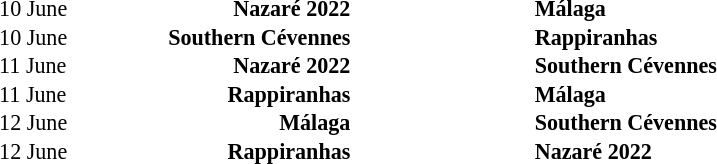<table>
<tr style="vertical-align:top">
<td style="min-width:44em;" width=50%><br></td>
<td style="min-width:36em;"><br><table width=100%  style="font-size:92%; font-weight:bold; white-space: nowrap" cellspacing=0>
<tr>
<td width=8% rowspan=7></td>
<td width=10% height=15></td>
<td width=3% rowspan=7></td>
<td width=28%></td>
<td width=3% rowspan=7></td>
<td width=15%></td>
<td width=3% rowspan=7></td>
<td width=28%></td>
<td width=2% rowspan=7></td>
</tr>
<tr>
<td style="font-weight:normal">10 June</td>
<td align=right>Nazaré 2022 </td>
<td align=center></td>
<td align=left> Málaga</td>
</tr>
<tr>
<td style="font-weight:normal">10 June</td>
<td align=right>Southern Cévennes </td>
<td align=center></td>
<td align=left> Rappiranhas</td>
</tr>
<tr>
<td style="font-weight:normal">11 June</td>
<td align=right>Nazaré 2022 </td>
<td align=center></td>
<td align=left> Southern Cévennes</td>
</tr>
<tr>
<td style="font-weight:normal">11 June</td>
<td align=right>Rappiranhas </td>
<td align=center></td>
<td align=left> Málaga</td>
</tr>
<tr>
<td style="font-weight:normal">12 June</td>
<td align=right>Málaga </td>
<td align=center></td>
<td align=left> Southern Cévennes</td>
</tr>
<tr>
<td style="font-weight:normal">12 June</td>
<td align=right>Rappiranhas </td>
<td align=center></td>
<td align=left> Nazaré 2022</td>
</tr>
</table>
</td>
</tr>
</table>
